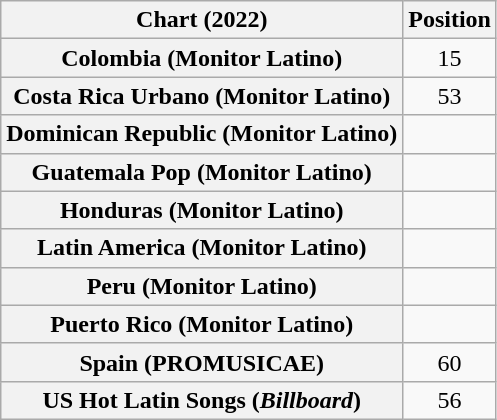<table class="wikitable sortable plainrowheaders" style="text-align:center">
<tr>
<th scope="col">Chart (2022)</th>
<th scope="col">Position</th>
</tr>
<tr>
<th scope="row">Colombia (Monitor Latino)</th>
<td>15</td>
</tr>
<tr>
<th scope="row">Costa Rica Urbano (Monitor Latino)</th>
<td>53</td>
</tr>
<tr>
<th scope="row">Dominican Republic (Monitor Latino)</th>
<td></td>
</tr>
<tr>
<th scope="row">Guatemala Pop (Monitor Latino)</th>
<td></td>
</tr>
<tr>
<th scope="row">Honduras (Monitor Latino)</th>
<td></td>
</tr>
<tr>
<th scope="row">Latin America (Monitor Latino)</th>
<td></td>
</tr>
<tr>
<th scope="row">Peru (Monitor Latino)</th>
<td></td>
</tr>
<tr>
<th scope="row">Puerto Rico (Monitor Latino)</th>
<td></td>
</tr>
<tr>
<th scope="row">Spain (PROMUSICAE)</th>
<td>60</td>
</tr>
<tr>
<th scope="row">US Hot Latin Songs (<em>Billboard</em>)</th>
<td>56</td>
</tr>
</table>
